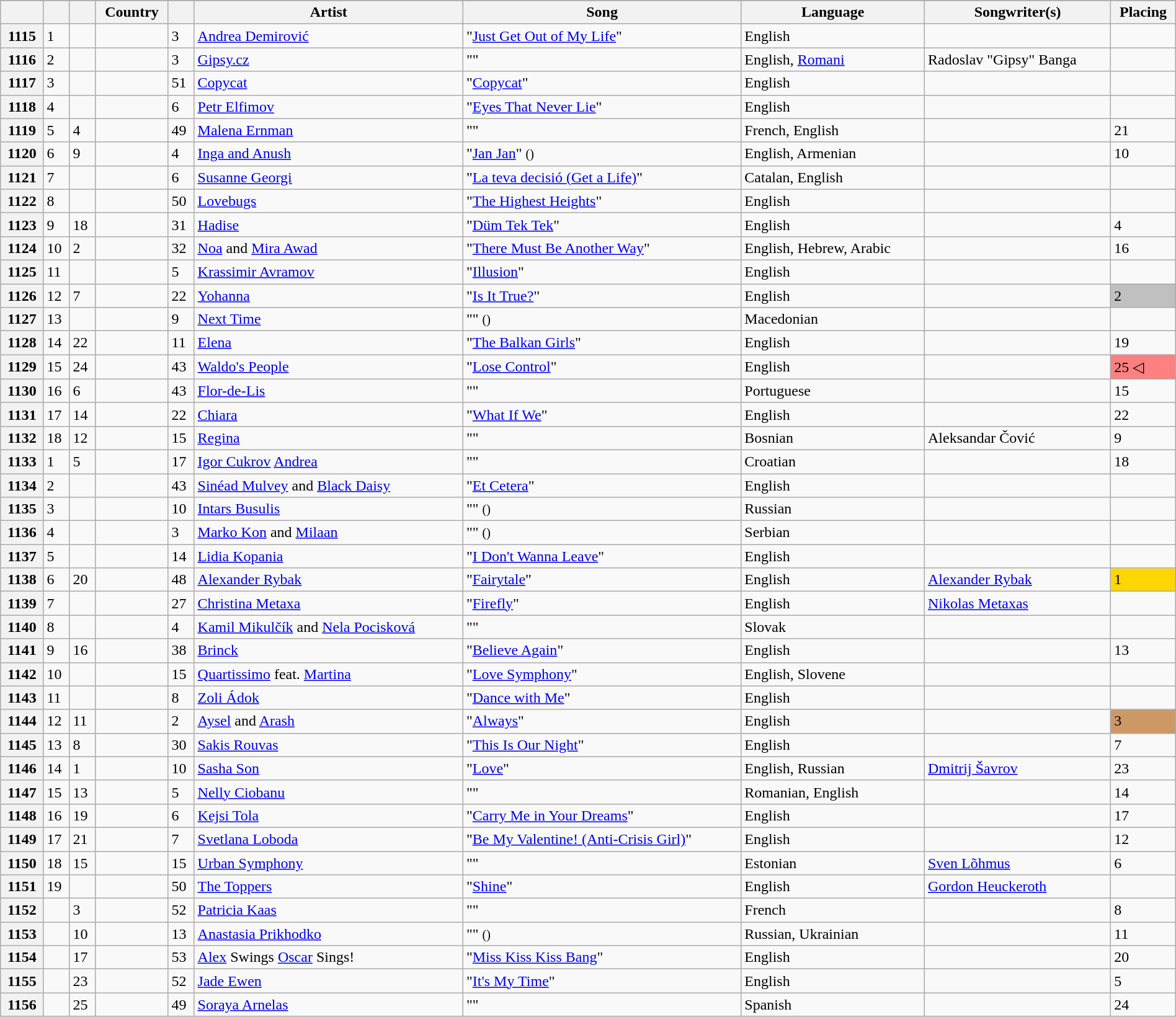<table class="wikitable sortable plainrowheaders" style="width:100%">
<tr>
</tr>
<tr>
<th scope="col"></th>
<th scope="col"></th>
<th scope="col"></th>
<th scope="col">Country</th>
<th scope="col" class="unsortable"></th>
<th scope="col">Artist</th>
<th scope="col">Song</th>
<th scope="col">Language</th>
<th scope="col">Songwriter(s)</th>
<th scope="col">Placing</th>
</tr>
<tr>
<th scope="row">1115</th>
<td>1 </td>
<td></td>
<td></td>
<td>3</td>
<td><a href='#'>Andrea Demirović</a></td>
<td>"<a href='#'>Just Get Out of My Life</a>"</td>
<td>English</td>
<td></td>
<td></td>
</tr>
<tr>
<th scope="row">1116</th>
<td>2 </td>
<td></td>
<td></td>
<td>3</td>
<td><a href='#'>Gipsy.cz</a></td>
<td>""</td>
<td>English, <a href='#'>Romani</a></td>
<td>Radoslav "Gipsy" Banga</td>
<td></td>
</tr>
<tr>
<th scope="row">1117</th>
<td>3 </td>
<td></td>
<td></td>
<td>51</td>
<td><a href='#'>Copycat</a></td>
<td>"<a href='#'>Copycat</a>"</td>
<td>English</td>
<td></td>
<td></td>
</tr>
<tr>
<th scope="row">1118</th>
<td>4 </td>
<td></td>
<td></td>
<td>6</td>
<td><a href='#'>Petr Elfimov</a></td>
<td>"<a href='#'>Eyes That Never Lie</a>"</td>
<td>English</td>
<td></td>
<td></td>
</tr>
<tr>
<th scope="row">1119</th>
<td>5 </td>
<td>4</td>
<td></td>
<td>49</td>
<td><a href='#'>Malena Ernman</a></td>
<td>""</td>
<td>French, English</td>
<td></td>
<td>21 </td>
</tr>
<tr>
<th scope="row">1120</th>
<td>6 </td>
<td>9</td>
<td></td>
<td>4</td>
<td><a href='#'>Inga and Anush</a></td>
<td>"<a href='#'>Jan Jan</a>" <small>()</small></td>
<td>English, Armenian</td>
<td></td>
<td>10 </td>
</tr>
<tr>
<th scope="row">1121</th>
<td>7 </td>
<td></td>
<td></td>
<td>6</td>
<td><a href='#'>Susanne Georgi</a></td>
<td>"<a href='#'><span>La teva decisió</span> (Get a Life)</a>"</td>
<td>Catalan, English</td>
<td></td>
<td></td>
</tr>
<tr>
<th scope="row">1122</th>
<td>8 </td>
<td></td>
<td></td>
<td>50</td>
<td><a href='#'>Lovebugs</a></td>
<td>"<a href='#'>The Highest Heights</a>"</td>
<td>English</td>
<td></td>
<td></td>
</tr>
<tr>
<th scope="row">1123</th>
<td>9 </td>
<td>18</td>
<td></td>
<td>31</td>
<td><a href='#'>Hadise</a></td>
<td>"<a href='#'>Düm Tek Tek</a>"</td>
<td>English</td>
<td></td>
<td>4 </td>
</tr>
<tr>
<th scope="row">1124</th>
<td>10 </td>
<td>2</td>
<td></td>
<td>32</td>
<td><a href='#'>Noa</a> and <a href='#'>Mira Awad</a></td>
<td>"<a href='#'>There Must Be Another Way</a>"</td>
<td>English, Hebrew, Arabic</td>
<td></td>
<td>16 </td>
</tr>
<tr>
<th scope="row">1125</th>
<td>11 </td>
<td></td>
<td></td>
<td>5</td>
<td><a href='#'>Krassimir Avramov</a></td>
<td>"<a href='#'>Illusion</a>"</td>
<td>English</td>
<td></td>
<td></td>
</tr>
<tr>
<th scope="row">1126</th>
<td>12 </td>
<td>7</td>
<td></td>
<td>22</td>
<td><a href='#'>Yohanna</a></td>
<td>"<a href='#'>Is It True?</a>"</td>
<td>English</td>
<td></td>
<td bgcolor="silver">2 </td>
</tr>
<tr>
<th scope="row">1127</th>
<td>13 </td>
<td></td>
<td></td>
<td>9</td>
<td><a href='#'>Next Time</a></td>
<td>"" <small>()</small></td>
<td>Macedonian</td>
<td></td>
<td></td>
</tr>
<tr>
<th scope="row">1128</th>
<td>14 </td>
<td>22</td>
<td></td>
<td>11</td>
<td><a href='#'>Elena</a></td>
<td>"<a href='#'>The Balkan Girls</a>"</td>
<td>English</td>
<td></td>
<td>19 </td>
</tr>
<tr>
<th scope="row">1129</th>
<td>15 </td>
<td>24</td>
<td></td>
<td>43</td>
<td><a href='#'>Waldo's People</a></td>
<td>"<a href='#'>Lose Control</a>"</td>
<td>English</td>
<td></td>
<td bgcolor="#FE8080">25 ◁ </td>
</tr>
<tr>
<th scope="row">1130</th>
<td>16 </td>
<td>6</td>
<td></td>
<td>43</td>
<td><a href='#'>Flor-de-Lis</a></td>
<td>""</td>
<td>Portuguese</td>
<td></td>
<td>15 </td>
</tr>
<tr>
<th scope="row">1131</th>
<td>17 </td>
<td>14</td>
<td></td>
<td>22</td>
<td><a href='#'>Chiara</a></td>
<td>"<a href='#'>What If We</a>"</td>
<td>English</td>
<td></td>
<td>22 </td>
</tr>
<tr>
<th scope="row">1132</th>
<td>18 </td>
<td>12</td>
<td></td>
<td>15</td>
<td><a href='#'>Regina</a></td>
<td>""</td>
<td>Bosnian</td>
<td>Aleksandar Čović</td>
<td>9 </td>
</tr>
<tr>
<th scope="row">1133</th>
<td>1 </td>
<td>5</td>
<td></td>
<td>17</td>
<td><a href='#'>Igor Cukrov</a>  <a href='#'>Andrea</a></td>
<td>""</td>
<td>Croatian</td>
<td></td>
<td>18 </td>
</tr>
<tr>
<th scope="row">1134</th>
<td>2 </td>
<td></td>
<td></td>
<td>43</td>
<td><a href='#'>Sinéad Mulvey</a> and <a href='#'>Black Daisy</a></td>
<td>"<a href='#'>Et Cetera</a>"</td>
<td>English</td>
<td></td>
<td></td>
</tr>
<tr>
<th scope="row">1135</th>
<td>3 </td>
<td></td>
<td></td>
<td>10</td>
<td><a href='#'>Intars Busulis</a></td>
<td>"" <small>()</small></td>
<td>Russian</td>
<td></td>
<td></td>
</tr>
<tr>
<th scope="row">1136</th>
<td>4 </td>
<td></td>
<td></td>
<td>3</td>
<td><a href='#'>Marko Kon</a> and <a href='#'>Milaan</a></td>
<td>"" <small>()</small></td>
<td>Serbian</td>
<td></td>
<td></td>
</tr>
<tr>
<th scope="row">1137</th>
<td>5 </td>
<td></td>
<td></td>
<td>14</td>
<td><a href='#'>Lidia Kopania</a></td>
<td>"<a href='#'>I Don't Wanna Leave</a>"</td>
<td>English</td>
<td></td>
<td></td>
</tr>
<tr>
<th scope="row">1138</th>
<td>6 </td>
<td>20</td>
<td></td>
<td>48</td>
<td><a href='#'>Alexander Rybak</a></td>
<td>"<a href='#'>Fairytale</a>"</td>
<td>English</td>
<td><a href='#'>Alexander Rybak</a></td>
<td bgcolor="gold">1 </td>
</tr>
<tr>
<th scope="row">1139</th>
<td>7 </td>
<td></td>
<td></td>
<td>27</td>
<td><a href='#'>Christina Metaxa</a></td>
<td>"<a href='#'>Firefly</a>"</td>
<td>English</td>
<td><a href='#'>Nikolas Metaxas</a></td>
<td></td>
</tr>
<tr>
<th scope="row">1140</th>
<td>8 </td>
<td></td>
<td></td>
<td>4</td>
<td><a href='#'>Kamil Mikulčík</a> and <a href='#'>Nela Pocisková</a></td>
<td>""</td>
<td>Slovak</td>
<td></td>
<td></td>
</tr>
<tr>
<th scope="row">1141</th>
<td>9 </td>
<td>16</td>
<td></td>
<td>38</td>
<td><a href='#'>Brinck</a></td>
<td>"<a href='#'>Believe Again</a>"</td>
<td>English</td>
<td></td>
<td>13 </td>
</tr>
<tr>
<th scope="row">1142</th>
<td>10 </td>
<td></td>
<td></td>
<td>15</td>
<td><a href='#'>Quartissimo</a> feat. <a href='#'>Martina</a></td>
<td>"<a href='#'>Love Symphony</a>"</td>
<td>English, Slovene</td>
<td></td>
<td></td>
</tr>
<tr>
<th scope="row">1143</th>
<td>11 </td>
<td></td>
<td></td>
<td>8</td>
<td><a href='#'>Zoli Ádok</a></td>
<td>"<a href='#'>Dance with Me</a>"</td>
<td>English</td>
<td></td>
<td></td>
</tr>
<tr>
<th scope="row">1144</th>
<td>12 </td>
<td>11</td>
<td></td>
<td>2</td>
<td><a href='#'>Aysel</a> and <a href='#'>Arash</a></td>
<td>"<a href='#'>Always</a>"</td>
<td>English</td>
<td></td>
<td bgcolor="#C96">3 </td>
</tr>
<tr>
<th scope="row">1145</th>
<td>13 </td>
<td>8</td>
<td></td>
<td>30</td>
<td><a href='#'>Sakis Rouvas</a></td>
<td>"<a href='#'>This Is Our Night</a>"</td>
<td>English</td>
<td></td>
<td>7 </td>
</tr>
<tr>
<th scope="row">1146</th>
<td>14 </td>
<td>1</td>
<td></td>
<td>10</td>
<td><a href='#'>Sasha Son</a></td>
<td>"<a href='#'>Love</a>"</td>
<td>English, Russian</td>
<td><a href='#'>Dmitrij Šavrov</a></td>
<td>23 </td>
</tr>
<tr>
<th scope="row">1147</th>
<td>15 </td>
<td>13</td>
<td></td>
<td>5</td>
<td><a href='#'>Nelly Ciobanu</a></td>
<td>""</td>
<td>Romanian, English</td>
<td></td>
<td>14 </td>
</tr>
<tr>
<th scope="row">1148</th>
<td>16 </td>
<td>19</td>
<td></td>
<td>6</td>
<td><a href='#'>Kejsi Tola</a></td>
<td>"<a href='#'>Carry Me in Your Dreams</a>"</td>
<td>English</td>
<td></td>
<td>17 </td>
</tr>
<tr>
<th scope="row">1149</th>
<td>17 </td>
<td>21</td>
<td></td>
<td>7</td>
<td><a href='#'>Svetlana Loboda</a></td>
<td>"<a href='#'>Be My Valentine! (Anti-Crisis Girl)</a>"</td>
<td>English</td>
<td></td>
<td>12 </td>
</tr>
<tr>
<th scope="row">1150</th>
<td>18 </td>
<td>15</td>
<td></td>
<td>15</td>
<td><a href='#'>Urban Symphony</a></td>
<td>""</td>
<td>Estonian</td>
<td><a href='#'>Sven Lõhmus</a></td>
<td>6 </td>
</tr>
<tr>
<th scope="row">1151</th>
<td>19 </td>
<td></td>
<td></td>
<td>50</td>
<td><a href='#'>The Toppers</a></td>
<td>"<a href='#'>Shine</a>"</td>
<td>English</td>
<td><a href='#'>Gordon Heuckeroth</a></td>
<td></td>
</tr>
<tr>
<th scope="row">1152</th>
<td></td>
<td>3</td>
<td></td>
<td>52</td>
<td><a href='#'>Patricia Kaas</a></td>
<td>""</td>
<td>French</td>
<td></td>
<td>8</td>
</tr>
<tr>
<th scope="row">1153</th>
<td></td>
<td>10</td>
<td></td>
<td>13</td>
<td><a href='#'>Anastasia Prikhodko</a></td>
<td>"" <small>()</small></td>
<td>Russian, Ukrainian</td>
<td></td>
<td>11</td>
</tr>
<tr>
<th scope="row">1154</th>
<td></td>
<td>17</td>
<td></td>
<td>53</td>
<td><a href='#'>Alex</a> Swings <a href='#'>Oscar</a> Sings!</td>
<td>"<a href='#'>Miss Kiss Kiss Bang</a>"</td>
<td>English</td>
<td></td>
<td>20</td>
</tr>
<tr>
<th scope="row">1155</th>
<td></td>
<td>23</td>
<td></td>
<td>52</td>
<td><a href='#'>Jade Ewen</a></td>
<td>"<a href='#'>It's My Time</a>"</td>
<td>English</td>
<td></td>
<td>5</td>
</tr>
<tr>
<th scope="row">1156</th>
<td></td>
<td>25</td>
<td></td>
<td>49</td>
<td><a href='#'>Soraya Arnelas</a></td>
<td>""</td>
<td>Spanish</td>
<td></td>
<td>24</td>
</tr>
</table>
